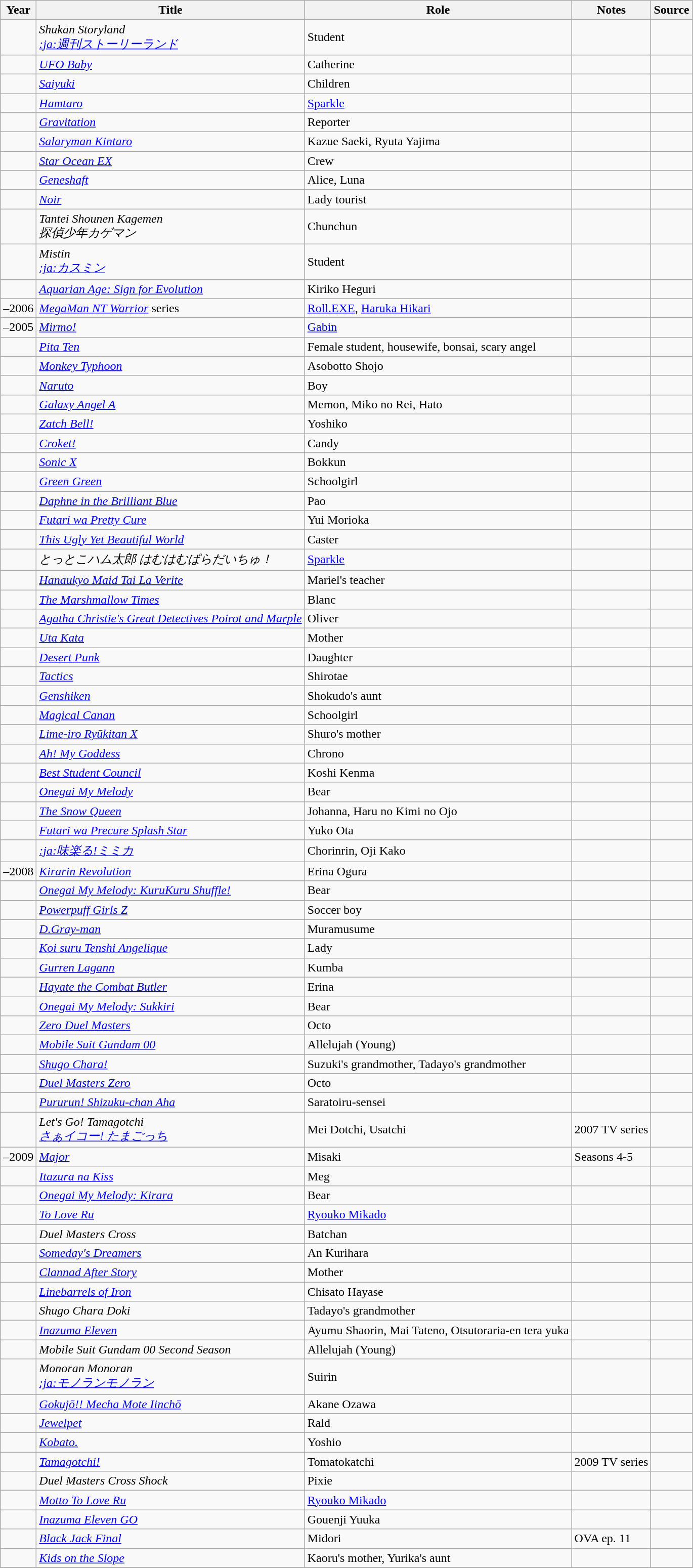<table class="wikitable sortable plainrowheaders">
<tr>
<th>Year</th>
<th>Title</th>
<th>Role</th>
<th class="unsortable">Notes</th>
<th class="unsortable">Source</th>
</tr>
<tr>
</tr>
<tr>
<td></td>
<td><em>Shukan Storyland<br><a href='#'>:ja:週刊ストーリーランド</a></em></td>
<td>Student</td>
<td></td>
<td></td>
</tr>
<tr>
<td></td>
<td><em><a href='#'>UFO Baby</a></em></td>
<td>Catherine</td>
<td></td>
<td></td>
</tr>
<tr>
<td></td>
<td><em><a href='#'>Saiyuki</a></em></td>
<td>Children</td>
<td></td>
<td></td>
</tr>
<tr>
<td></td>
<td><em><a href='#'>Hamtaro</a></em></td>
<td><a href='#'>Sparkle</a></td>
<td></td>
<td></td>
</tr>
<tr>
<td></td>
<td><em><a href='#'>Gravitation</a></em></td>
<td>Reporter</td>
<td></td>
<td></td>
</tr>
<tr>
<td></td>
<td><em><a href='#'>Salaryman Kintaro</a></em></td>
<td>Kazue Saeki, Ryuta Yajima</td>
<td></td>
<td></td>
</tr>
<tr>
<td></td>
<td><em><a href='#'>Star Ocean EX</a></em></td>
<td>Crew</td>
<td></td>
<td></td>
</tr>
<tr>
<td></td>
<td><em><a href='#'>Geneshaft</a></em></td>
<td>Alice, Luna</td>
<td></td>
<td></td>
</tr>
<tr>
<td></td>
<td><em><a href='#'>Noir</a></em></td>
<td>Lady tourist</td>
<td></td>
<td></td>
</tr>
<tr>
<td></td>
<td><em>Tantei Shounen Kagemen<br>探偵少年カゲマン</em></td>
<td>Chunchun</td>
<td></td>
<td></td>
</tr>
<tr>
<td></td>
<td><em>Mistin<br><a href='#'>:ja:カスミン</a></em></td>
<td>Student</td>
<td></td>
<td></td>
</tr>
<tr>
<td></td>
<td><em><a href='#'>Aquarian Age: Sign for Evolution</a></em></td>
<td>Kiriko Heguri</td>
<td></td>
<td></td>
</tr>
<tr>
<td>–2006</td>
<td><em><a href='#'>MegaMan NT Warrior</a></em> series</td>
<td><a href='#'>Roll.EXE</a>, <a href='#'>Haruka Hikari</a></td>
<td></td>
<td></td>
</tr>
<tr>
<td>–2005</td>
<td><em><a href='#'>Mirmo!</a></em></td>
<td><a href='#'>Gabin</a></td>
<td></td>
<td></td>
</tr>
<tr>
<td></td>
<td><em><a href='#'>Pita Ten</a></em></td>
<td>Female student, housewife, bonsai, scary angel</td>
<td></td>
<td></td>
</tr>
<tr>
<td></td>
<td><em><a href='#'>Monkey Typhoon</a></em></td>
<td>Asobotto Shojo</td>
<td></td>
<td></td>
</tr>
<tr>
<td></td>
<td><em><a href='#'>Naruto</a></em></td>
<td>Boy</td>
<td></td>
<td></td>
</tr>
<tr>
<td></td>
<td><em><a href='#'>Galaxy Angel A</a></em></td>
<td>Memon, Miko no Rei, Hato</td>
<td></td>
<td></td>
</tr>
<tr>
<td></td>
<td><em><a href='#'>Zatch Bell!</a></em></td>
<td>Yoshiko</td>
<td></td>
<td></td>
</tr>
<tr>
<td></td>
<td><em><a href='#'>Croket!</a></em></td>
<td>Candy</td>
<td></td>
<td></td>
</tr>
<tr>
<td></td>
<td><em><a href='#'>Sonic X</a></em></td>
<td>Bokkun</td>
<td></td>
<td></td>
</tr>
<tr>
<td></td>
<td><em><a href='#'>Green Green</a></em></td>
<td>Schoolgirl</td>
<td></td>
<td></td>
</tr>
<tr>
<td></td>
<td><em><a href='#'>Daphne in the Brilliant Blue</a></em></td>
<td>Pao</td>
<td></td>
<td></td>
</tr>
<tr>
<td></td>
<td><em><a href='#'>Futari wa Pretty Cure</a></em></td>
<td>Yui Morioka</td>
<td></td>
<td></td>
</tr>
<tr>
<td></td>
<td><em><a href='#'>This Ugly Yet Beautiful World</a></em></td>
<td>Caster</td>
<td></td>
<td></td>
</tr>
<tr>
<td></td>
<td><em>とっとこハム太郎 はむはむぱらだいちゅ！</em></td>
<td><a href='#'>Sparkle</a></td>
<td></td>
<td></td>
</tr>
<tr>
<td></td>
<td><em><a href='#'>Hanaukyo Maid Tai La Verite</a></em></td>
<td>Mariel's teacher</td>
<td></td>
<td></td>
</tr>
<tr>
<td></td>
<td><em><a href='#'>The Marshmallow Times</a></em></td>
<td>Blanc</td>
<td></td>
<td></td>
</tr>
<tr>
<td></td>
<td><em><a href='#'>Agatha Christie's Great Detectives Poirot and Marple</a></em></td>
<td>Oliver</td>
<td></td>
<td></td>
</tr>
<tr>
<td></td>
<td><em><a href='#'>Uta Kata</a></em></td>
<td>Mother</td>
<td></td>
<td></td>
</tr>
<tr>
<td></td>
<td><em><a href='#'>Desert Punk</a></em></td>
<td>Daughter</td>
<td></td>
<td></td>
</tr>
<tr>
<td></td>
<td><em><a href='#'>Tactics</a></em></td>
<td>Shirotae</td>
<td></td>
<td></td>
</tr>
<tr>
<td></td>
<td><em><a href='#'>Genshiken</a></em></td>
<td>Shokudo's aunt</td>
<td></td>
<td></td>
</tr>
<tr>
<td></td>
<td><em><a href='#'>Magical Canan</a></em></td>
<td>Schoolgirl</td>
<td></td>
<td></td>
</tr>
<tr>
<td></td>
<td><em><a href='#'>Lime-iro Ryūkitan X</a></em></td>
<td>Shuro's mother</td>
<td></td>
<td></td>
</tr>
<tr>
<td></td>
<td><em><a href='#'>Ah! My Goddess</a></em></td>
<td>Chrono</td>
<td></td>
<td></td>
</tr>
<tr>
<td></td>
<td><em><a href='#'>Best Student Council</a></em></td>
<td>Koshi Kenma</td>
<td></td>
<td></td>
</tr>
<tr>
<td></td>
<td><em><a href='#'>Onegai My Melody</a></em></td>
<td>Bear</td>
<td></td>
<td></td>
</tr>
<tr>
<td></td>
<td><em><a href='#'>The Snow Queen</a></em></td>
<td>Johanna, Haru no Kimi no Ojo</td>
<td></td>
<td></td>
</tr>
<tr>
<td></td>
<td><em><a href='#'>Futari wa Precure Splash Star</a></em></td>
<td>Yuko Ota</td>
<td></td>
<td></td>
</tr>
<tr>
<td></td>
<td><em><a href='#'>:ja:味楽る!ミミカ</a></em></td>
<td>Chorinrin, Oji Kako</td>
<td></td>
<td></td>
</tr>
<tr>
<td>–2008</td>
<td><em><a href='#'>Kirarin Revolution</a></em></td>
<td>Erina Ogura</td>
<td></td>
<td></td>
</tr>
<tr>
<td></td>
<td><em><a href='#'>Onegai My Melody: KuruKuru Shuffle!</a></em></td>
<td>Bear</td>
<td></td>
<td></td>
</tr>
<tr>
<td></td>
<td><em><a href='#'>Powerpuff Girls Z</a></em></td>
<td>Soccer boy</td>
<td></td>
<td></td>
</tr>
<tr>
<td></td>
<td><em><a href='#'>D.Gray-man</a></em></td>
<td>Muramusume</td>
<td></td>
<td></td>
</tr>
<tr>
<td></td>
<td><em><a href='#'>Koi suru Tenshi Angelique</a></em></td>
<td>Lady</td>
<td></td>
<td></td>
</tr>
<tr>
<td></td>
<td><em><a href='#'>Gurren Lagann</a></em></td>
<td>Kumba</td>
<td></td>
<td></td>
</tr>
<tr>
<td></td>
<td><em><a href='#'>Hayate the Combat Butler</a></em></td>
<td>Erina</td>
<td></td>
<td></td>
</tr>
<tr>
<td></td>
<td><em><a href='#'>Onegai My Melody: Sukkiri</a></em></td>
<td>Bear</td>
<td></td>
<td></td>
</tr>
<tr>
<td></td>
<td><em><a href='#'>Zero Duel Masters</a></em></td>
<td>Octo</td>
<td></td>
<td></td>
</tr>
<tr>
<td></td>
<td><em><a href='#'>Mobile Suit Gundam 00</a></em></td>
<td>Allelujah (Young)</td>
<td></td>
<td></td>
</tr>
<tr>
<td></td>
<td><em><a href='#'>Shugo Chara!</a></em></td>
<td>Suzuki's grandmother, Tadayo's grandmother</td>
<td></td>
<td></td>
</tr>
<tr>
<td></td>
<td><em><a href='#'>Duel Masters Zero</a></em></td>
<td>Octo</td>
<td></td>
<td></td>
</tr>
<tr>
<td></td>
<td><em><a href='#'>Pururun! Shizuku-chan Aha</a></em></td>
<td>Saratoiru-sensei</td>
<td></td>
<td></td>
</tr>
<tr>
<td></td>
<td><em>Let's Go! Tamagotchi<br><a href='#'>さぁイコー! たまごっち</a></em></td>
<td>Mei Dotchi, Usatchi</td>
<td>2007 TV series</td>
<td></td>
</tr>
<tr>
<td>–2009</td>
<td><em><a href='#'>Major</a></em></td>
<td>Misaki</td>
<td>Seasons 4-5</td>
<td></td>
</tr>
<tr>
<td></td>
<td><em><a href='#'>Itazura na Kiss</a></em></td>
<td>Meg</td>
<td></td>
<td></td>
</tr>
<tr>
<td></td>
<td><em><a href='#'>Onegai My Melody: Kirara</a></em></td>
<td>Bear</td>
<td></td>
<td></td>
</tr>
<tr>
<td></td>
<td><em><a href='#'>To Love Ru</a></em></td>
<td><a href='#'>Ryouko Mikado</a></td>
<td></td>
<td></td>
</tr>
<tr>
<td></td>
<td><em>Duel Masters Cross</em></td>
<td>Batchan</td>
<td></td>
<td></td>
</tr>
<tr>
<td></td>
<td><em><a href='#'>Someday's Dreamers</a></em></td>
<td>An Kurihara</td>
<td></td>
<td></td>
</tr>
<tr>
<td></td>
<td><em><a href='#'>Clannad After Story</a></em></td>
<td>Mother</td>
<td></td>
<td></td>
</tr>
<tr>
<td></td>
<td><em><a href='#'>Linebarrels of Iron</a></em></td>
<td>Chisato Hayase</td>
<td></td>
<td></td>
</tr>
<tr>
<td></td>
<td><em>Shugo Chara Doki</em></td>
<td>Tadayo's grandmother</td>
<td></td>
<td></td>
</tr>
<tr>
<td></td>
<td><em><a href='#'>Inazuma Eleven</a></em></td>
<td>Ayumu Shaorin, Mai Tateno, Otsutoraria-en tera yuka</td>
<td></td>
<td></td>
</tr>
<tr>
<td></td>
<td><em>Mobile Suit Gundam 00 Second Season</em></td>
<td>Allelujah (Young)</td>
<td></td>
<td></td>
</tr>
<tr>
<td></td>
<td><em>Monoran Monoran<br><a href='#'>:ja:モノランモノラン</a></em></td>
<td>Suirin</td>
<td></td>
<td></td>
</tr>
<tr>
<td></td>
<td><em><a href='#'>Gokujō!! Mecha Mote Iinchō</a></em></td>
<td>Akane Ozawa</td>
<td></td>
<td></td>
</tr>
<tr>
<td></td>
<td><em><a href='#'>Jewelpet</a></em></td>
<td>Rald</td>
<td></td>
<td></td>
</tr>
<tr>
<td></td>
<td><em><a href='#'>Kobato.</a></em></td>
<td>Yoshio</td>
<td></td>
<td></td>
</tr>
<tr>
<td></td>
<td><em><a href='#'>Tamagotchi!</a></em></td>
<td>Tomatokatchi</td>
<td>2009 TV series</td>
<td></td>
</tr>
<tr>
<td></td>
<td><em>Duel Masters Cross Shock</em></td>
<td>Pixie</td>
<td></td>
<td></td>
</tr>
<tr>
<td></td>
<td><em><a href='#'>Motto To Love Ru</a></em></td>
<td><a href='#'>Ryouko Mikado</a></td>
<td></td>
<td></td>
</tr>
<tr>
<td></td>
<td><em><a href='#'>Inazuma Eleven GO</a></em></td>
<td>Gouenji Yuuka</td>
<td></td>
<td></td>
</tr>
<tr>
<td></td>
<td><em><a href='#'>Black Jack Final</a></em></td>
<td>Midori</td>
<td>OVA ep. 11</td>
<td></td>
</tr>
<tr>
<td></td>
<td><em><a href='#'>Kids on the Slope</a></em></td>
<td>Kaoru's mother, Yurika's aunt</td>
<td></td>
<td></td>
</tr>
<tr>
</tr>
</table>
